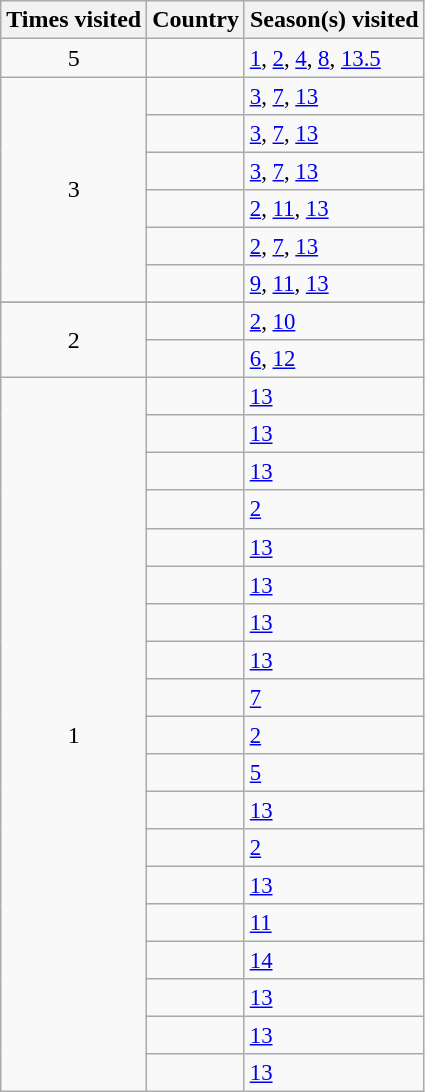<table class="wikitable">
<tr>
<th>Times visited</th>
<th>Country</th>
<th>Season(s) visited</th>
</tr>
<tr>
<td style="text-align:center;">5</td>
<td></td>
<td style="font-size:95%"><a href='#'>1</a>, <a href='#'>2</a>, <a href='#'>4</a>, <a href='#'>8</a>, <a href='#'>13.5</a></td>
</tr>
<tr>
<td rowspan="6" style="text-align:center;">3</td>
<td></td>
<td style="font-size:95%"><a href='#'>3</a>, <a href='#'>7</a>, <a href='#'>13</a></td>
</tr>
<tr>
<td></td>
<td style="font-size:95%"><a href='#'>3</a>, <a href='#'>7</a>, <a href='#'>13</a></td>
</tr>
<tr>
<td></td>
<td style="font-size:95%"><a href='#'>3</a>, <a href='#'>7</a>, <a href='#'>13</a></td>
</tr>
<tr>
<td></td>
<td style="font-size:95%"><a href='#'>2</a>, <a href='#'>11</a>, <a href='#'>13</a></td>
</tr>
<tr>
<td></td>
<td style="font-size:95%"><a href='#'>2</a>, <a href='#'>7</a>, <a href='#'>13</a></td>
</tr>
<tr>
<td></td>
<td style="font-size:95%"><a href='#'>9</a>, <a href='#'>11</a>, <a href='#'>13</a></td>
</tr>
<tr>
</tr>
<tr>
<td rowspan="2" style="text-align:center;">2</td>
<td></td>
<td style="font-size:95%"><a href='#'>2</a>, <a href='#'>10</a></td>
</tr>
<tr>
<td></td>
<td style="font-size:95%"><a href='#'>6</a>, <a href='#'>12</a></td>
</tr>
<tr>
<td rowspan="19" style="text-align:center;">1</td>
<td></td>
<td style="font-size:95%"><a href='#'>13</a></td>
</tr>
<tr>
<td></td>
<td style="font-size:95%"><a href='#'>13</a></td>
</tr>
<tr>
<td></td>
<td style="font-size:95%"><a href='#'>13</a></td>
</tr>
<tr>
<td></td>
<td style="font-size:95%"><a href='#'>2</a></td>
</tr>
<tr>
<td></td>
<td style="font-size:95%"><a href='#'>13</a></td>
</tr>
<tr>
<td></td>
<td style="font-size:95%"><a href='#'>13</a></td>
</tr>
<tr>
<td></td>
<td style="font-size:95%"><a href='#'>13</a></td>
</tr>
<tr>
<td></td>
<td style="font-size:95%"><a href='#'>13</a></td>
</tr>
<tr>
<td></td>
<td style="font-size:95%"><a href='#'>7</a></td>
</tr>
<tr>
<td></td>
<td style="font-size:95%"><a href='#'>2</a></td>
</tr>
<tr>
<td></td>
<td style="font-size:95%"><a href='#'>5</a></td>
</tr>
<tr>
<td></td>
<td style="font-size:95%"><a href='#'>13</a></td>
</tr>
<tr>
<td></td>
<td style="font-size:95%"><a href='#'>2</a></td>
</tr>
<tr>
<td></td>
<td style="font-size:95%"><a href='#'>13</a></td>
</tr>
<tr>
<td></td>
<td style="font-size:95%"><a href='#'>11</a></td>
</tr>
<tr>
<td></td>
<td style="font-size:95%"><a href='#'>14</a></td>
</tr>
<tr>
<td></td>
<td style="font-size:95%"><a href='#'>13</a></td>
</tr>
<tr>
<td></td>
<td style="font-size:95%"><a href='#'>13</a></td>
</tr>
<tr>
<td></td>
<td style="font-size:95%"><a href='#'>13</a></td>
</tr>
</table>
